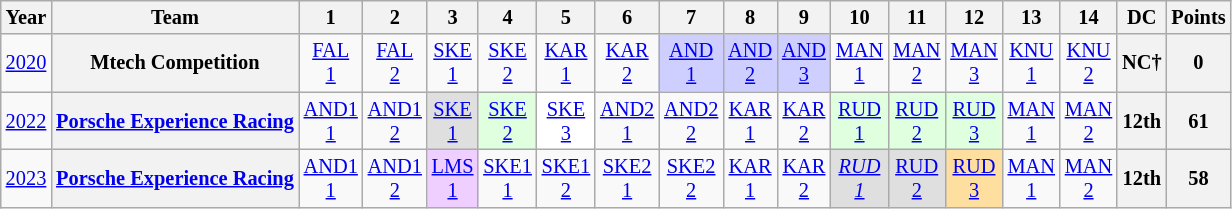<table class="wikitable" style="text-align:center; font-size:85%">
<tr>
<th>Year</th>
<th>Team</th>
<th>1</th>
<th>2</th>
<th>3</th>
<th>4</th>
<th>5</th>
<th>6</th>
<th>7</th>
<th>8</th>
<th>9</th>
<th>10</th>
<th>11</th>
<th>12</th>
<th>13</th>
<th>14</th>
<th>DC</th>
<th>Points</th>
</tr>
<tr>
<td><a href='#'>2020</a></td>
<th nowrap>Mtech Competition</th>
<td><a href='#'>FAL<br>1</a></td>
<td><a href='#'>FAL<br>2</a></td>
<td><a href='#'>SKE<br>1</a></td>
<td><a href='#'>SKE<br>2</a></td>
<td><a href='#'>KAR<br>1</a></td>
<td><a href='#'>KAR<br>2</a></td>
<td style="background:#CFCFFF;"><a href='#'>AND<br>1</a><br></td>
<td style="background:#CFCFFF;"><a href='#'>AND<br>2</a><br></td>
<td style="background:#CFCFFF;"><a href='#'>AND<br>3</a><br></td>
<td><a href='#'>MAN<br>1</a></td>
<td><a href='#'>MAN<br>2</a></td>
<td><a href='#'>MAN<br>3</a></td>
<td><a href='#'>KNU<br>1</a></td>
<td><a href='#'>KNU<br>2</a></td>
<th>NC†</th>
<th>0</th>
</tr>
<tr>
<td><a href='#'>2022</a></td>
<th nowrap><a href='#'>Porsche Experience Racing</a></th>
<td><a href='#'>AND1<br>1</a></td>
<td><a href='#'>AND1<br>2</a></td>
<td style="background:#DFDFDF;"><a href='#'>SKE<br>1</a><br></td>
<td style="background:#DFFFDF;"><a href='#'>SKE<br>2</a><br></td>
<td style="background:#FFFFFF;"><a href='#'>SKE<br>3</a><br></td>
<td><a href='#'>AND2<br>1</a></td>
<td><a href='#'>AND2<br>2</a></td>
<td><a href='#'>KAR<br>1</a></td>
<td><a href='#'>KAR<br>2</a></td>
<td style="background:#DFFFDF;"><a href='#'>RUD<br>1</a><br></td>
<td style="background:#DFFFDF;"><a href='#'>RUD<br>2</a><br></td>
<td style="background:#DFFFDF;"><a href='#'>RUD<br>3</a><br></td>
<td><a href='#'>MAN<br>1</a></td>
<td><a href='#'>MAN<br>2</a></td>
<th>12th</th>
<th>61</th>
</tr>
<tr>
<td><a href='#'>2023</a></td>
<th nowrap><a href='#'>Porsche Experience Racing</a></th>
<td><a href='#'>AND1<br>1</a></td>
<td><a href='#'>AND1<br>2</a></td>
<td style="background:#EFCFFF;"><a href='#'>LMS<br>1</a><br></td>
<td><a href='#'>SKE1<br>1</a></td>
<td><a href='#'>SKE1<br>2</a></td>
<td><a href='#'>SKE2<br>1</a></td>
<td><a href='#'>SKE2<br>2</a></td>
<td><a href='#'>KAR<br>1</a></td>
<td><a href='#'>KAR<br>2</a></td>
<td style="background:#DFDFDF;"><em><a href='#'>RUD<br>1</a></em><br></td>
<td style="background:#DFDFDF;"><a href='#'>RUD<br>2</a><br></td>
<td style="background:#FFDF9F;"><a href='#'>RUD<br>3</a><br></td>
<td><a href='#'>MAN<br>1</a></td>
<td><a href='#'>MAN<br>2</a></td>
<th>12th</th>
<th>58</th>
</tr>
</table>
